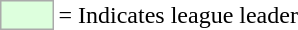<table>
<tr>
<td style="background:#DDFFDD; border:1px solid #aaa; width:2em;"></td>
<td>= Indicates league leader</td>
</tr>
</table>
